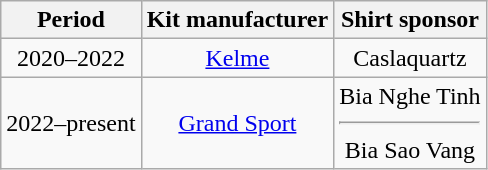<table class="wikitable" style="text-align: center">
<tr>
<th>Period</th>
<th>Kit manufacturer</th>
<th>Shirt sponsor</th>
</tr>
<tr>
<td>2020–2022</td>
<td> <a href='#'>Kelme</a></td>
<td>Caslaquartz</td>
</tr>
<tr>
<td>2022–present</td>
<td> <a href='#'>Grand Sport</a></td>
<td>Bia Nghe Tinh<hr>Bia Sao Vang</td>
</tr>
</table>
